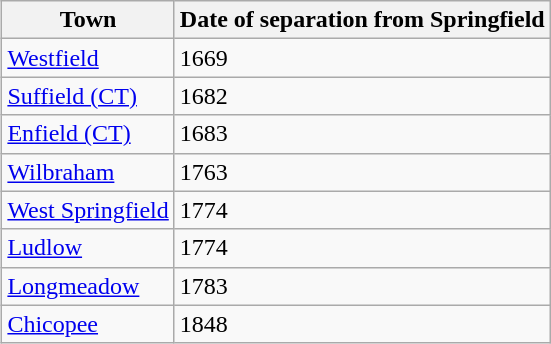<table class="wikitable" style="float:right;">
<tr>
<th>Town</th>
<th>Date of separation from Springfield</th>
</tr>
<tr>
<td><a href='#'>Westfield</a></td>
<td>1669</td>
</tr>
<tr>
<td><a href='#'>Suffield (CT)</a></td>
<td>1682</td>
</tr>
<tr>
<td><a href='#'>Enfield (CT)</a></td>
<td>1683</td>
</tr>
<tr>
<td><a href='#'>Wilbraham</a></td>
<td>1763</td>
</tr>
<tr>
<td><a href='#'>West Springfield</a></td>
<td>1774</td>
</tr>
<tr>
<td><a href='#'>Ludlow</a></td>
<td>1774</td>
</tr>
<tr>
<td><a href='#'>Longmeadow</a></td>
<td>1783</td>
</tr>
<tr>
<td><a href='#'>Chicopee</a></td>
<td>1848</td>
</tr>
</table>
